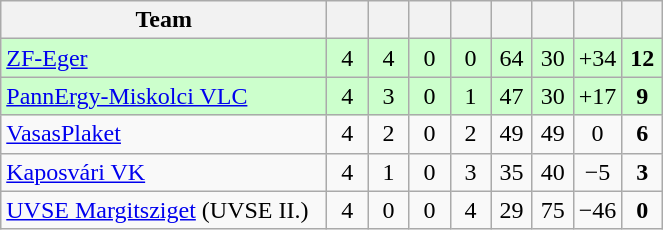<table class="wikitable" style="text-align:center;">
<tr>
<th width=210>Team</th>
<th width=20></th>
<th width=20></th>
<th width=20></th>
<th width=20></th>
<th width=20></th>
<th width=20></th>
<th width=20></th>
<th width=20></th>
</tr>
<tr style="background:#cfc;">
<td align="left"> <a href='#'>ZF-Eger</a></td>
<td>4</td>
<td>4</td>
<td>0</td>
<td>0</td>
<td>64</td>
<td>30</td>
<td>+34</td>
<td><strong>12</strong></td>
</tr>
<tr style="background:#cfc;">
<td align="left"> <a href='#'>PannErgy-Miskolci VLC</a></td>
<td>4</td>
<td>3</td>
<td>0</td>
<td>1</td>
<td>47</td>
<td>30</td>
<td>+17</td>
<td><strong>9</strong></td>
</tr>
<tr>
<td align="left"> <a href='#'>VasasPlaket</a></td>
<td>4</td>
<td>2</td>
<td>0</td>
<td>2</td>
<td>49</td>
<td>49</td>
<td>0</td>
<td><strong>6</strong></td>
</tr>
<tr>
<td align="left"> <a href='#'>Kaposvári VK</a></td>
<td>4</td>
<td>1</td>
<td>0</td>
<td>3</td>
<td>35</td>
<td>40</td>
<td>−5</td>
<td><strong>3</strong></td>
</tr>
<tr>
<td align="left"> <a href='#'>UVSE Margitsziget</a> (UVSE II.)</td>
<td>4</td>
<td>0</td>
<td>0</td>
<td>4</td>
<td>29</td>
<td>75</td>
<td>−46</td>
<td><strong>0</strong></td>
</tr>
</table>
